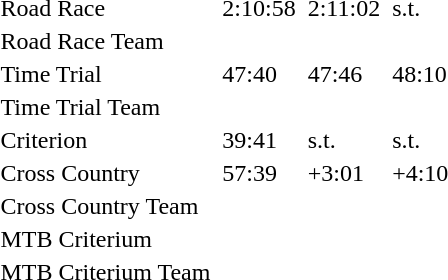<table>
<tr>
<td>Road Race</td>
<td></td>
<td>2:10:58</td>
<td></td>
<td>2:11:02</td>
<td></td>
<td>s.t.</td>
</tr>
<tr>
<td>Road Race Team</td>
<td colspan="2"></td>
<td colspan="2"></td>
<td colspan="2"></td>
</tr>
<tr>
<td>Time Trial</td>
<td></td>
<td>47:40</td>
<td></td>
<td>47:46</td>
<td></td>
<td>48:10</td>
</tr>
<tr>
<td>Time Trial Team</td>
<td colspan="2"></td>
<td colspan="2"></td>
<td colspan="2"></td>
</tr>
<tr>
<td>Criterion</td>
<td></td>
<td>39:41</td>
<td></td>
<td>s.t.</td>
<td></td>
<td>s.t.</td>
</tr>
<tr>
<td>Cross Country</td>
<td></td>
<td>57:39</td>
<td></td>
<td>+3:01</td>
<td></td>
<td>+4:10</td>
</tr>
<tr>
<td>Cross Country Team</td>
<td colspan="2"></td>
<td colspan="2"></td>
<td colspan="2"></td>
</tr>
<tr>
<td>MTB Criterium</td>
<td colspan="2"></td>
<td colspan="2"></td>
<td colspan="2"></td>
</tr>
<tr>
<td>MTB Criterium Team</td>
<td colspan="2"></td>
<td colspan="2"></td>
<td colspan="2"></td>
</tr>
</table>
